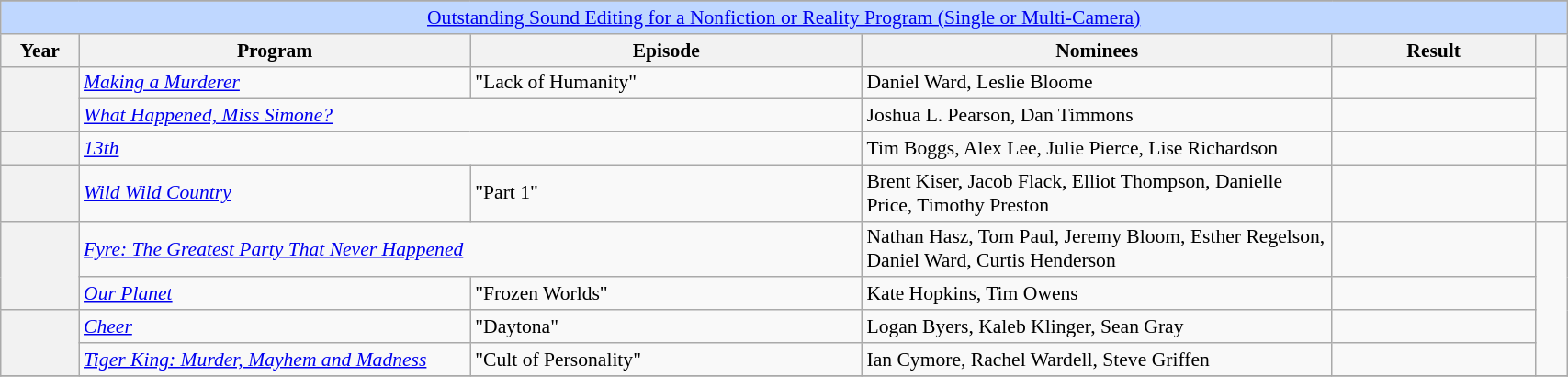<table class="wikitable plainrowheaders" style="font-size: 90%" width=90%>
<tr>
</tr>
<tr ---- bgcolor="#bfd7ff">
<td colspan=6 align=center><a href='#'>Outstanding Sound Editing for a Nonfiction or Reality Program (Single or Multi-Camera)</a></td>
</tr>
<tr ---- bgcolor="#ebf5ff">
<th width="5%">Year</th>
<th width="25%">Program</th>
<th width="25%">Episode</th>
<th width="30%">Nominees</th>
<th width="13%">Result</th>
<th width="5%"></th>
</tr>
<tr>
<th scope=row rowspan="2"></th>
<td><em><a href='#'>Making a Murderer</a></em></td>
<td>"Lack of Humanity"</td>
<td>Daniel Ward, Leslie Bloome</td>
<td></td>
<td rowspan="2"></td>
</tr>
<tr>
<td colspan="2"><em><a href='#'>What Happened, Miss Simone?</a></em></td>
<td>Joshua L. Pearson, Dan Timmons</td>
<td></td>
</tr>
<tr>
<th scope=row></th>
<td colspan="2"><em><a href='#'>13th</a></em></td>
<td>Tim Boggs, Alex Lee, Julie Pierce, Lise Richardson</td>
<td></td>
<td></td>
</tr>
<tr>
<th scope=row></th>
<td><em><a href='#'>Wild Wild Country</a></em></td>
<td>"Part 1"</td>
<td>Brent Kiser, Jacob Flack, Elliot Thompson, Danielle Price, Timothy Preston</td>
<td></td>
<td></td>
</tr>
<tr>
<th rowspan="2" scope=row></th>
<td colspan="2"><em><a href='#'>Fyre: The Greatest Party That Never Happened</a></em></td>
<td>Nathan Hasz, Tom Paul, Jeremy Bloom, Esther Regelson, Daniel Ward, Curtis Henderson</td>
<td></td>
<td rowspan="4"></td>
</tr>
<tr>
<td><em><a href='#'>Our Planet</a></em></td>
<td>"Frozen Worlds"</td>
<td>Kate Hopkins, Tim Owens</td>
<td></td>
</tr>
<tr>
<th scope=row rowspan="2"></th>
<td><em><a href='#'>Cheer</a></em></td>
<td>"Daytona"</td>
<td>Logan Byers, Kaleb Klinger, Sean Gray</td>
<td></td>
</tr>
<tr>
<td><em><a href='#'>Tiger King: Murder, Mayhem and Madness</a></em></td>
<td>"Cult of Personality"</td>
<td>Ian Cymore, Rachel Wardell, Steve Griffen</td>
<td></td>
</tr>
<tr>
</tr>
</table>
